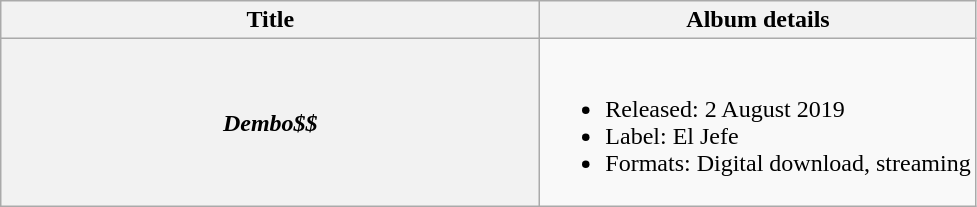<table class="wikitable plainrowheaders">
<tr>
<th rowspan="1" style="width:22em;">Title</th>
<th rowspan="1">Album details</th>
</tr>
<tr>
<th scope="row"><em>Dembo$$</em></th>
<td><br><ul><li>Released: 2 August 2019</li><li>Label: El Jefe</li><li>Formats: Digital download, streaming</li></ul></td>
</tr>
</table>
